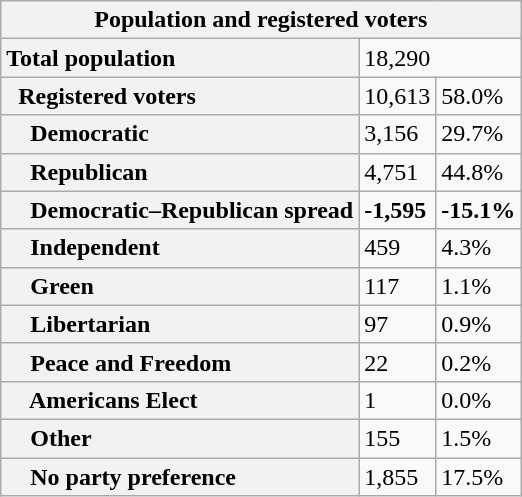<table class="wikitable collapsible collapsed">
<tr>
<th colspan="3">Population and registered voters</th>
</tr>
<tr>
<th scope="row" style="text-align: left;">Total population</th>
<td colspan="2">18,290</td>
</tr>
<tr>
<th scope="row" style="text-align: left;">  Registered voters</th>
<td>10,613</td>
<td>58.0%</td>
</tr>
<tr>
<th scope="row" style="text-align: left;">    Democratic</th>
<td>3,156</td>
<td>29.7%</td>
</tr>
<tr>
<th scope="row" style="text-align: left;">    Republican</th>
<td>4,751</td>
<td>44.8%</td>
</tr>
<tr>
<th scope="row" style="text-align: left;">    Democratic–Republican spread</th>
<td><span><strong>-1,595</strong></span></td>
<td><span><strong>-15.1%</strong></span></td>
</tr>
<tr>
<th scope="row" style="text-align: left;">    Independent</th>
<td>459</td>
<td>4.3%</td>
</tr>
<tr>
<th scope="row" style="text-align: left;">    Green</th>
<td>117</td>
<td>1.1%</td>
</tr>
<tr>
<th scope="row" style="text-align: left;">    Libertarian</th>
<td>97</td>
<td>0.9%</td>
</tr>
<tr>
<th scope="row" style="text-align: left;">    Peace and Freedom</th>
<td>22</td>
<td>0.2%</td>
</tr>
<tr>
<th scope="row" style="text-align: left;">    Americans Elect</th>
<td>1</td>
<td>0.0%</td>
</tr>
<tr>
<th scope="row" style="text-align: left;">    Other</th>
<td>155</td>
<td>1.5%</td>
</tr>
<tr>
<th scope="row" style="text-align: left;">    No party preference</th>
<td>1,855</td>
<td>17.5%</td>
</tr>
</table>
